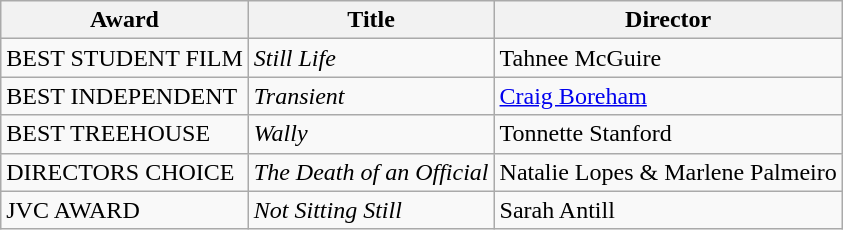<table class="wikitable" border="1">
<tr>
<th>Award</th>
<th>Title</th>
<th>Director</th>
</tr>
<tr>
<td>BEST STUDENT FILM</td>
<td><em>Still Life</em></td>
<td>Tahnee McGuire</td>
</tr>
<tr>
<td>BEST INDEPENDENT</td>
<td><em>Transient</em></td>
<td><a href='#'>Craig Boreham</a></td>
</tr>
<tr>
<td>BEST TREEHOUSE</td>
<td><em>Wally</em></td>
<td>Tonnette Stanford</td>
</tr>
<tr>
<td>DIRECTORS CHOICE</td>
<td><em>The Death of an Official</em></td>
<td>Natalie Lopes & Marlene Palmeiro</td>
</tr>
<tr>
<td>JVC AWARD</td>
<td><em>Not Sitting Still</em></td>
<td>Sarah Antill</td>
</tr>
</table>
